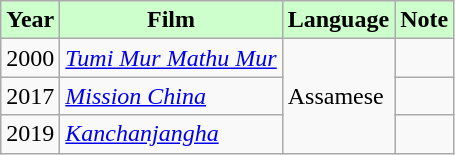<table class="wikitable">
<tr style="background:#cfc; text-align:center;">
<td><strong>Year</strong></td>
<td><strong>Film</strong></td>
<td><strong>Language</strong></td>
<td><strong>Note</strong></td>
</tr>
<tr>
<td>2000</td>
<td><em><a href='#'>Tumi Mur Mathu Mur</a></em></td>
<td rowspan="3">Assamese</td>
<td></td>
</tr>
<tr>
<td>2017</td>
<td><em><a href='#'>Mission China</a></em></td>
<td></td>
</tr>
<tr>
<td>2019</td>
<td><em><a href='#'>Kanchanjangha</a></em></td>
<td></td>
</tr>
</table>
